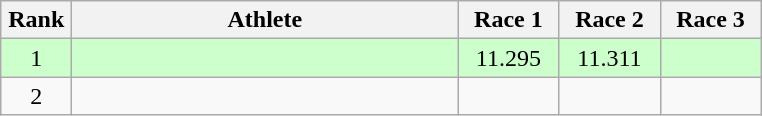<table class=wikitable style="text-align:center">
<tr>
<th width=40>Rank</th>
<th width=250>Athlete</th>
<th width=60>Race 1</th>
<th width=60>Race 2</th>
<th width=60>Race 3</th>
</tr>
<tr bgcolor=ccffcc>
<td>1</td>
<td align=left></td>
<td>11.295</td>
<td>11.311</td>
<td></td>
</tr>
<tr>
<td>2</td>
<td align=left></td>
<td></td>
<td></td>
<td></td>
</tr>
</table>
